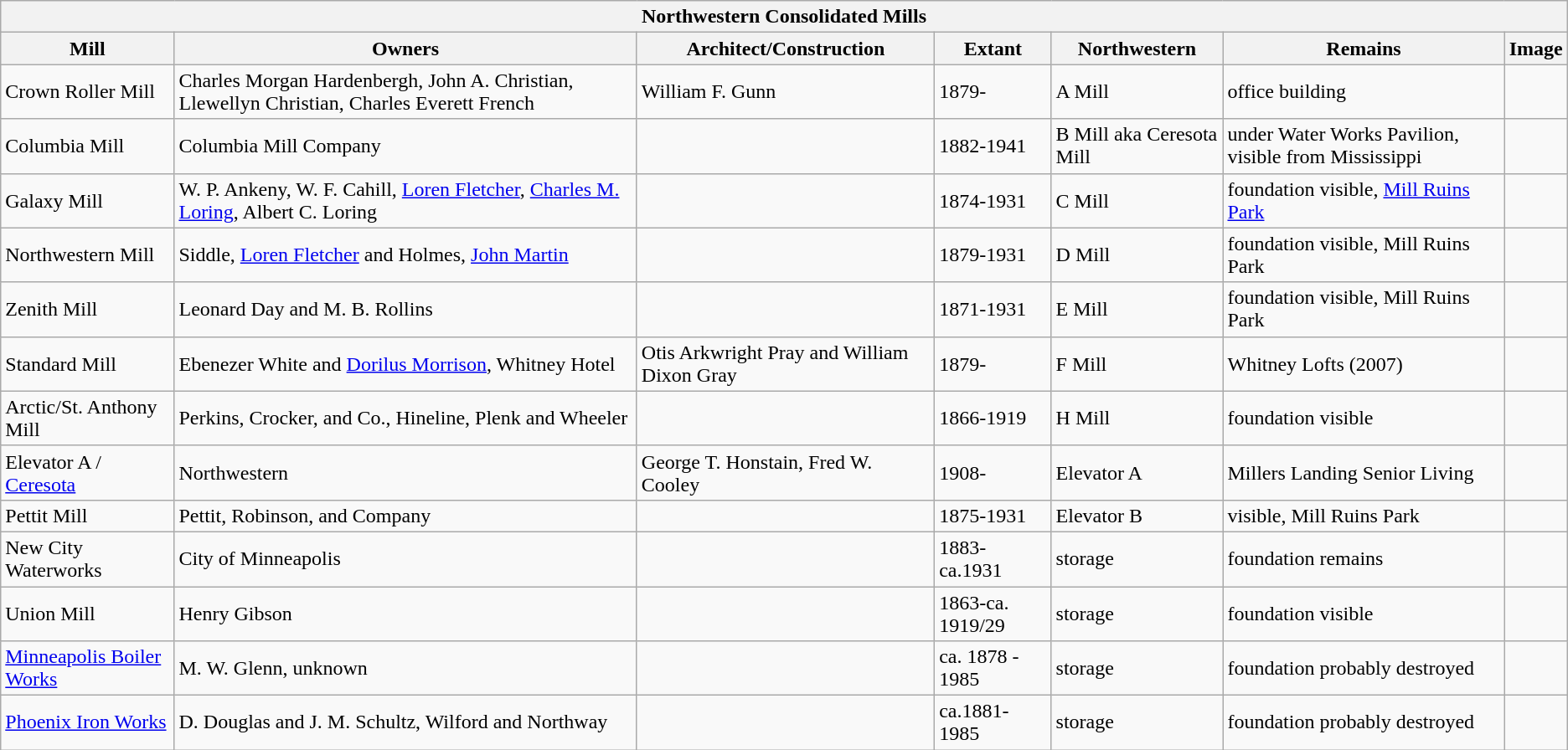<table class="wikitable">
<tr>
<th colspan=7>Northwestern Consolidated Mills<span></span></th>
</tr>
<tr>
<th>Mill</th>
<th>Owners</th>
<th>Architect/Construction</th>
<th>Extant</th>
<th>Northwestern</th>
<th>Remains</th>
<th>Image</th>
</tr>
<tr>
<td>Crown Roller Mill</td>
<td>Charles Morgan Hardenbergh, John A. Christian, Llewellyn Christian, Charles Everett French</td>
<td>William F. Gunn</td>
<td>1879-</td>
<td>A Mill</td>
<td>office building</td>
<td></td>
</tr>
<tr>
<td>Columbia Mill</td>
<td>Columbia Mill Company</td>
<td></td>
<td>1882-1941</td>
<td>B Mill aka Ceresota Mill</td>
<td>under Water Works Pavilion, visible from Mississippi</td>
<td></td>
</tr>
<tr>
<td>Galaxy Mill</td>
<td>W. P. Ankeny, W. F. Cahill, <a href='#'>Loren Fletcher</a>, <a href='#'>Charles M. Loring</a>, Albert C. Loring</td>
<td></td>
<td>1874-1931</td>
<td>C Mill</td>
<td>foundation visible, <a href='#'>Mill Ruins Park</a></td>
<td></td>
</tr>
<tr>
<td>Northwestern Mill</td>
<td>Siddle, <a href='#'>Loren Fletcher</a> and Holmes, <a href='#'>John Martin</a></td>
<td></td>
<td>1879-1931</td>
<td>D Mill</td>
<td>foundation visible, Mill Ruins Park</td>
<td></td>
</tr>
<tr>
<td>Zenith Mill</td>
<td>Leonard Day and M. B. Rollins</td>
<td></td>
<td>1871-1931</td>
<td>E Mill</td>
<td>foundation visible, Mill Ruins Park</td>
<td></td>
</tr>
<tr>
<td>Standard Mill</td>
<td>Ebenezer White and <a href='#'>Dorilus Morrison</a>, Whitney Hotel</td>
<td>Otis Arkwright Pray and William Dixon Gray</td>
<td>1879-</td>
<td>F Mill</td>
<td>Whitney Lofts (2007)</td>
<td></td>
</tr>
<tr>
<td>Arctic/St. Anthony Mill</td>
<td>Perkins, Crocker, and Co., Hineline, Plenk and Wheeler</td>
<td></td>
<td>1866-1919</td>
<td>H Mill</td>
<td>foundation visible</td>
<td></td>
</tr>
<tr>
<td>Elevator A / <a href='#'>Ceresota</a></td>
<td>Northwestern</td>
<td>George T. Honstain, Fred W. Cooley</td>
<td>1908-</td>
<td>Elevator A</td>
<td>Millers Landing Senior Living</td>
<td></td>
</tr>
<tr>
<td>Pettit Mill</td>
<td>Pettit, Robinson, and Company</td>
<td></td>
<td>1875-1931</td>
<td>Elevator B</td>
<td>visible, Mill Ruins Park</td>
<td></td>
</tr>
<tr>
<td>New City Waterworks</td>
<td>City of Minneapolis</td>
<td></td>
<td>1883-ca.1931</td>
<td>storage</td>
<td>foundation remains</td>
<td></td>
</tr>
<tr>
<td>Union Mill</td>
<td>Henry Gibson</td>
<td></td>
<td>1863-ca. 1919/29</td>
<td>storage</td>
<td>foundation visible</td>
<td></td>
</tr>
<tr>
<td><a href='#'>Minneapolis Boiler Works</a></td>
<td>M. W. Glenn, unknown</td>
<td></td>
<td>ca. 1878 - 1985</td>
<td>storage</td>
<td>foundation probably destroyed</td>
<td></td>
</tr>
<tr>
<td><a href='#'>Phoenix Iron Works</a></td>
<td>D. Douglas and J. M. Schultz, Wilford and Northway</td>
<td></td>
<td>ca.1881-1985</td>
<td>storage</td>
<td>foundation probably destroyed</td>
<td></td>
</tr>
</table>
